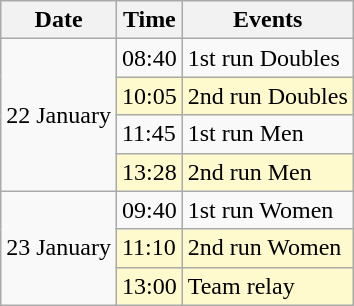<table class="wikitable">
<tr>
<th>Date</th>
<th>Time</th>
<th>Events</th>
</tr>
<tr>
<td rowspan=4>22 January</td>
<td>08:40</td>
<td>1st run Doubles</td>
</tr>
<tr bgcolor=lemonchiffon>
<td>10:05</td>
<td>2nd run Doubles</td>
</tr>
<tr>
<td>11:45</td>
<td>1st run Men</td>
</tr>
<tr bgcolor=lemonchiffon>
<td>13:28</td>
<td>2nd run Men</td>
</tr>
<tr>
<td rowspan=3>23 January</td>
<td>09:40</td>
<td>1st run Women</td>
</tr>
<tr bgcolor=lemonchiffon>
<td>11:10</td>
<td>2nd run Women</td>
</tr>
<tr bgcolor=lemonchiffon>
<td>13:00</td>
<td>Team relay</td>
</tr>
</table>
